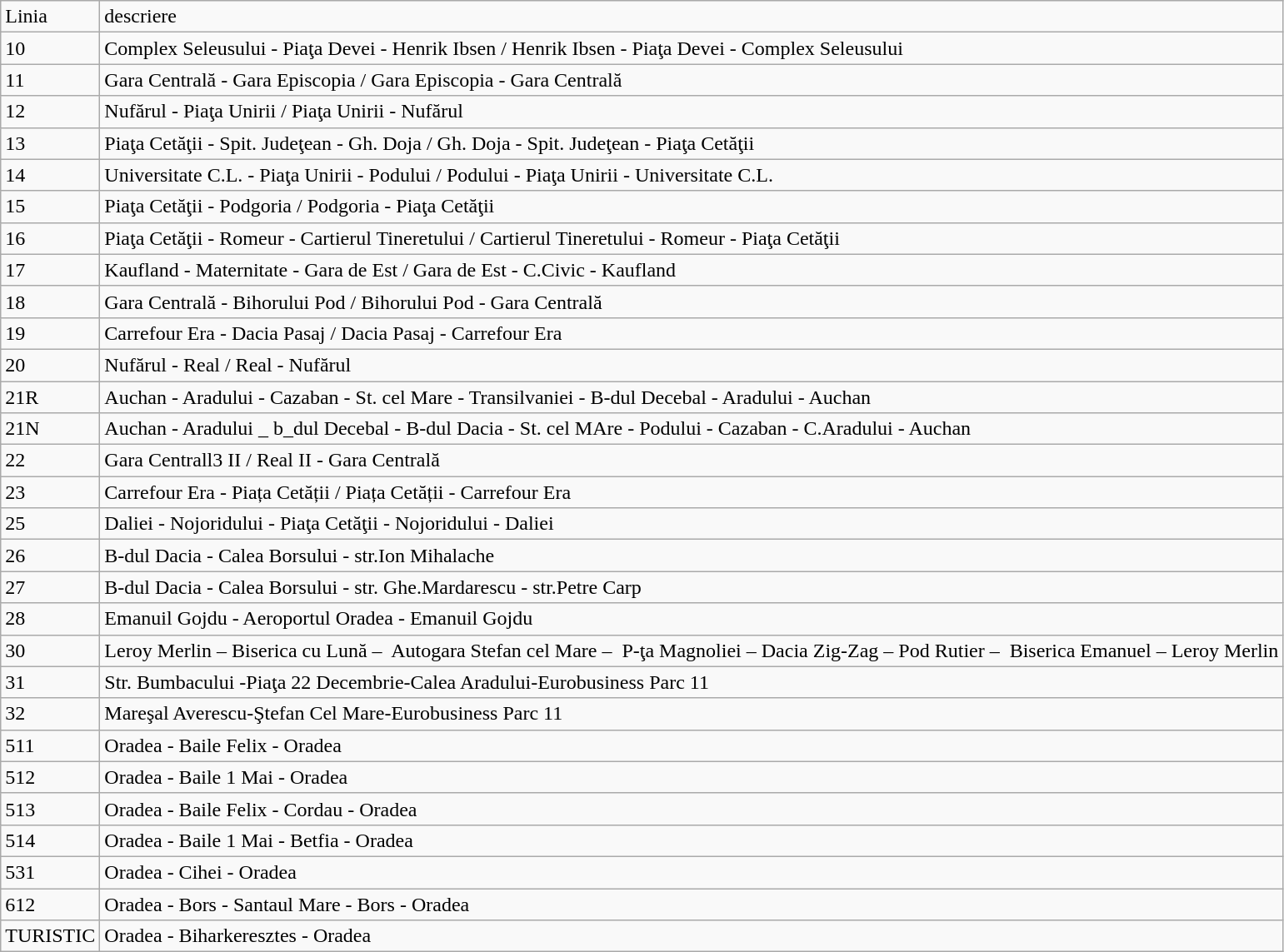<table class="wikitable">
<tr>
<td>Linia</td>
<td>descriere</td>
</tr>
<tr>
<td>10</td>
<td>Complex Seleusului - Piaţa Devei - Henrik Ibsen / Henrik Ibsen - Piaţa Devei - Complex Seleusului</td>
</tr>
<tr>
<td>11</td>
<td>Gara Centrală - Gara Episcopia / Gara Episcopia - Gara Centrală</td>
</tr>
<tr>
<td>12</td>
<td>Nufărul - Piaţa Unirii / Piaţa Unirii - Nufărul</td>
</tr>
<tr>
<td>13</td>
<td>Piaţa Cetăţii - Spit. Judeţean - Gh. Doja / Gh. Doja - Spit. Judeţean - Piaţa Cetăţii</td>
</tr>
<tr>
<td>14</td>
<td>Universitate C.L. - Piaţa Unirii - Podului / Podului - Piaţa Unirii - Universitate C.L.</td>
</tr>
<tr>
<td>15</td>
<td>Piaţa Cetăţii - Podgoria / Podgoria - Piaţa Cetăţii</td>
</tr>
<tr>
<td>16</td>
<td>Piaţa Cetăţii - Romeur - Cartierul Tineretului / Cartierul Tineretului - Romeur - Piaţa Cetăţii</td>
</tr>
<tr>
<td>17</td>
<td>Kaufland - Maternitate - Gara de Est / Gara de Est - C.Civic - Kaufland</td>
</tr>
<tr>
<td>18</td>
<td>Gara Centrală - Bihorului Pod / Bihorului Pod - Gara Centrală</td>
</tr>
<tr>
<td>19</td>
<td>Carrefour Era - Dacia Pasaj / Dacia Pasaj - Carrefour Era</td>
</tr>
<tr>
<td>20</td>
<td>Nufărul - Real / Real - Nufărul</td>
</tr>
<tr>
<td>21R</td>
<td>Auchan - Aradului - Cazaban - St. cel Mare - Transilvaniei - B-dul Decebal - Aradului - Auchan</td>
</tr>
<tr>
<td>21N</td>
<td>Auchan - Aradului _ b_dul Decebal - B-dul Dacia - St. cel MAre - Podului - Cazaban - C.Aradului - Auchan</td>
</tr>
<tr>
<td>22</td>
<td>Gara Centrall3 II / Real II - Gara Centrală</td>
</tr>
<tr>
<td>23</td>
<td>Carrefour Era - Piața Cetății / Piața Cetății - Carrefour Era</td>
</tr>
<tr>
<td>25</td>
<td>Daliei - Nojoridului - Piaţa Cetăţii - Nojoridului - Daliei</td>
</tr>
<tr>
<td>26</td>
<td>B-dul Dacia - Calea Borsului - str.Ion Mihalache</td>
</tr>
<tr>
<td>27</td>
<td>B-dul Dacia - Calea Borsului - str. Ghe.Mardarescu - str.Petre Carp</td>
</tr>
<tr>
<td>28</td>
<td>Emanuil Gojdu - Aeroportul Oradea - Emanuil Gojdu</td>
</tr>
<tr>
<td>30</td>
<td>Leroy Merlin – Biserica cu Lună –  Autogara Stefan cel Mare –  P-ţa Magnoliei – Dacia Zig-Zag –  Pod Rutier –  Biserica Emanuel – Leroy Merlin</td>
</tr>
<tr>
<td>31</td>
<td>Str.  Bumbacului -Piaţa 22  Decembrie-Calea  Aradului-Eurobusiness Parc 11</td>
</tr>
<tr>
<td>32</td>
<td>Mareşal  Averescu-Ştefan Cel Mare-Eurobusiness Parc  11</td>
</tr>
<tr>
<td>511</td>
<td>Oradea - Baile Felix - Oradea</td>
</tr>
<tr>
<td>512</td>
<td>Oradea - Baile 1 Mai - Oradea</td>
</tr>
<tr>
<td>513</td>
<td>Oradea - Baile Felix - Cordau - Oradea</td>
</tr>
<tr>
<td>514</td>
<td>Oradea - Baile 1 Mai - Betfia - Oradea</td>
</tr>
<tr>
<td>531</td>
<td>Oradea - Cihei - Oradea</td>
</tr>
<tr>
<td>612</td>
<td>Oradea - Bors - Santaul Mare - Bors - Oradea</td>
</tr>
<tr>
<td>TURISTIC</td>
<td>Oradea - Biharkeresztes - Oradea</td>
</tr>
</table>
